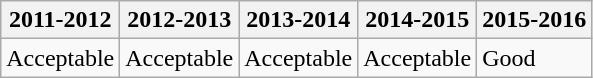<table class="wikitable">
<tr>
<th>2011-2012</th>
<th>2012-2013</th>
<th>2013-2014</th>
<th>2014-2015</th>
<th>2015-2016</th>
</tr>
<tr>
<td>Acceptable</td>
<td>Acceptable</td>
<td>Acceptable</td>
<td>Acceptable</td>
<td>Good</td>
</tr>
</table>
